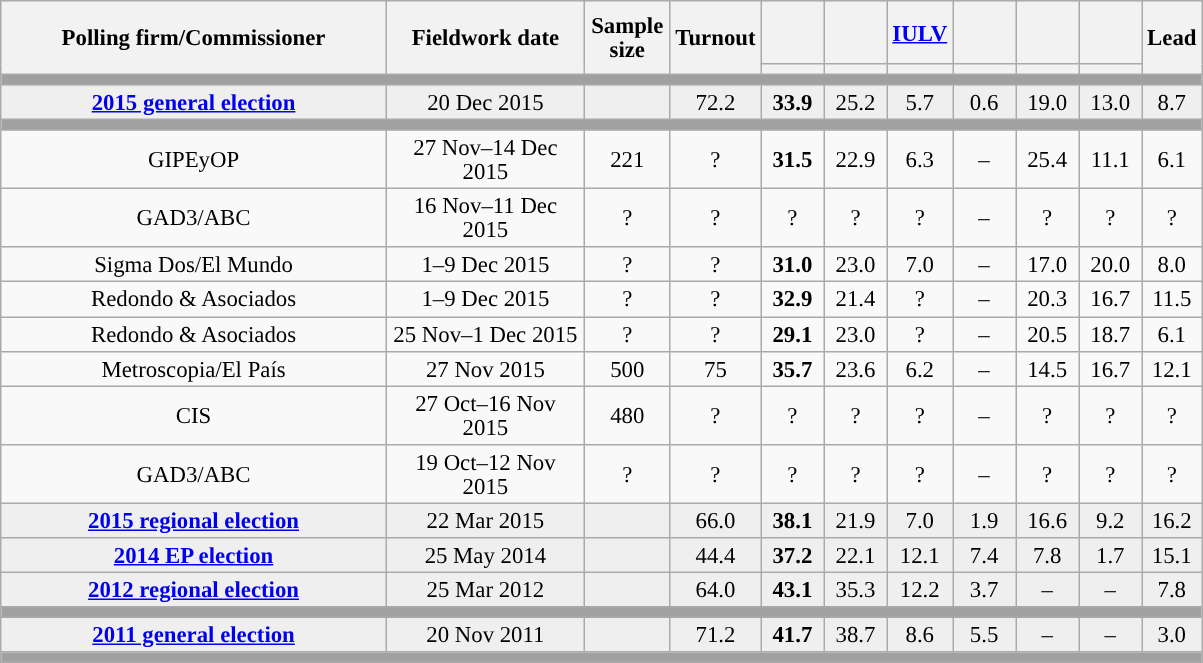<table class="wikitable collapsible collapsed" style="text-align:center; font-size:95%; line-height:16px;">
<tr style="height:42px; background-color:#E9E9E9">
<th style="width:250px;" rowspan="2">Polling firm/Commissioner</th>
<th style="width:125px;" rowspan="2">Fieldwork date</th>
<th style="width:50px;" rowspan="2">Sample size</th>
<th style="width:45px;" rowspan="2">Turnout</th>
<th style="width:35px;"></th>
<th style="width:35px;"></th>
<th style="width:35px;"><a href='#'>IULV</a></th>
<th style="width:35px;"></th>
<th style="width:35px;"></th>
<th style="width:35px;"></th>
<th style="width:30px;" rowspan="2">Lead</th>
</tr>
<tr>
<th style="color:inherit;background:"></th>
<th style="color:inherit;background:"></th>
<th style="color:inherit;background:"></th>
<th style="color:inherit;background:"></th>
<th style="color:inherit;background:"></th>
<th style="color:inherit;background:"></th>
</tr>
<tr>
<td colspan="11" style="background:#A0A0A0"></td>
</tr>
<tr style="background:#EFEFEF;">
<td><strong><a href='#'>2015 general election</a></strong></td>
<td>20 Dec 2015</td>
<td></td>
<td>72.2</td>
<td><strong>33.9</strong><br></td>
<td>25.2<br></td>
<td>5.7<br></td>
<td>0.6<br></td>
<td>19.0<br></td>
<td>13.0<br></td>
<td style="background:">8.7</td>
</tr>
<tr>
<td colspan="11" style="background:#A0A0A0"></td>
</tr>
<tr>
<td>GIPEyOP</td>
<td>27 Nov–14 Dec 2015</td>
<td>221</td>
<td>?</td>
<td><strong>31.5</strong><br></td>
<td>22.9<br></td>
<td>6.3<br></td>
<td>–</td>
<td>25.4<br></td>
<td>11.1<br></td>
<td style="background:">6.1</td>
</tr>
<tr>
<td>GAD3/ABC</td>
<td>16 Nov–11 Dec 2015</td>
<td>?</td>
<td>?</td>
<td>?<br></td>
<td>?<br></td>
<td>?<br></td>
<td>–</td>
<td>?<br></td>
<td>?<br></td>
<td style="background:">?</td>
</tr>
<tr>
<td>Sigma Dos/El Mundo</td>
<td>1–9 Dec 2015</td>
<td>?</td>
<td>?</td>
<td><strong>31.0</strong><br></td>
<td>23.0<br></td>
<td>7.0<br></td>
<td>–</td>
<td>17.0<br></td>
<td>20.0<br></td>
<td style="background:">8.0</td>
</tr>
<tr>
<td>Redondo & Asociados</td>
<td>1–9 Dec 2015</td>
<td>?</td>
<td>?</td>
<td><strong>32.9</strong><br></td>
<td>21.4<br></td>
<td>?<br></td>
<td>–</td>
<td>20.3<br></td>
<td>16.7<br></td>
<td style="background:">11.5</td>
</tr>
<tr>
<td>Redondo & Asociados</td>
<td>25 Nov–1 Dec 2015</td>
<td>?</td>
<td>?</td>
<td><strong>29.1</strong><br></td>
<td>23.0<br></td>
<td>?<br></td>
<td>–</td>
<td>20.5<br></td>
<td>18.7<br></td>
<td style="background:">6.1</td>
</tr>
<tr>
<td>Metroscopia/El País</td>
<td>27 Nov 2015</td>
<td>500</td>
<td>75</td>
<td><strong>35.7</strong><br></td>
<td>23.6<br></td>
<td>6.2<br></td>
<td>–</td>
<td>14.5<br></td>
<td>16.7<br></td>
<td style="background:">12.1</td>
</tr>
<tr>
<td>CIS</td>
<td>27 Oct–16 Nov 2015</td>
<td>480</td>
<td>?</td>
<td>?<br></td>
<td>?<br></td>
<td>?<br></td>
<td>–</td>
<td>?<br></td>
<td>?<br></td>
<td style="background:">?</td>
</tr>
<tr>
<td>GAD3/ABC</td>
<td>19 Oct–12 Nov 2015</td>
<td>?</td>
<td>?</td>
<td>?<br></td>
<td>?<br></td>
<td>?<br></td>
<td>–</td>
<td>?<br></td>
<td>?<br></td>
<td style="background:">?</td>
</tr>
<tr style="background:#EFEFEF;">
<td><strong><a href='#'>2015 regional election</a></strong></td>
<td>22 Mar 2015</td>
<td></td>
<td>66.0</td>
<td><strong>38.1</strong><br></td>
<td>21.9<br></td>
<td>7.0<br></td>
<td>1.9<br></td>
<td>16.6<br></td>
<td>9.2<br></td>
<td style="background:">16.2</td>
</tr>
<tr style="background:#EFEFEF;">
<td><strong><a href='#'>2014 EP election</a></strong></td>
<td>25 May 2014</td>
<td></td>
<td>44.4</td>
<td><strong>37.2</strong><br></td>
<td>22.1<br></td>
<td>12.1<br></td>
<td>7.4<br></td>
<td>7.8<br></td>
<td>1.7<br></td>
<td style="background:">15.1</td>
</tr>
<tr style="background:#EFEFEF;">
<td><strong><a href='#'>2012 regional election</a></strong></td>
<td>25 Mar 2012</td>
<td></td>
<td>64.0</td>
<td><strong>43.1</strong><br></td>
<td>35.3<br></td>
<td>12.2<br></td>
<td>3.7<br></td>
<td>–</td>
<td>–</td>
<td style="background:">7.8</td>
</tr>
<tr>
<td colspan="11" style="background:#A0A0A0"></td>
</tr>
<tr style="background:#EFEFEF;">
<td><strong><a href='#'>2011 general election</a></strong></td>
<td>20 Nov 2011</td>
<td></td>
<td>71.2</td>
<td><strong>41.7</strong><br></td>
<td>38.7<br></td>
<td>8.6<br></td>
<td>5.5<br></td>
<td>–</td>
<td>–</td>
<td style="background:">3.0</td>
</tr>
<tr>
<td colspan="11" style="background:#A0A0A0"></td>
</tr>
</table>
